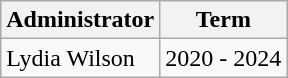<table class="wikitable">
<tr>
<th>Administrator</th>
<th>Term</th>
</tr>
<tr>
<td>Lydia Wilson</td>
<td>2020 - 2024</td>
</tr>
</table>
